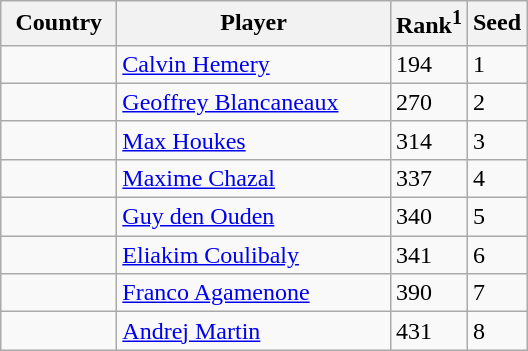<table class="sortable wikitable">
<tr>
<th width="70">Country</th>
<th width="175">Player</th>
<th>Rank<sup>1</sup></th>
<th>Seed</th>
</tr>
<tr>
<td></td>
<td><a href='#'>Calvin Hemery</a></td>
<td>194</td>
<td>1</td>
</tr>
<tr>
<td></td>
<td><a href='#'>Geoffrey Blancaneaux</a></td>
<td>270</td>
<td>2</td>
</tr>
<tr>
<td></td>
<td><a href='#'>Max Houkes</a></td>
<td>314</td>
<td>3</td>
</tr>
<tr>
<td></td>
<td><a href='#'>Maxime Chazal</a></td>
<td>337</td>
<td>4</td>
</tr>
<tr>
<td></td>
<td><a href='#'>Guy den Ouden</a></td>
<td>340</td>
<td>5</td>
</tr>
<tr>
<td></td>
<td><a href='#'>Eliakim Coulibaly</a></td>
<td>341</td>
<td>6</td>
</tr>
<tr>
<td></td>
<td><a href='#'>Franco Agamenone</a></td>
<td>390</td>
<td>7</td>
</tr>
<tr>
<td></td>
<td><a href='#'>Andrej Martin</a></td>
<td>431</td>
<td>8</td>
</tr>
</table>
